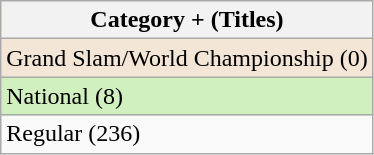<table class="wikitable" style="display:inline-table;">
<tr style="background:#ffc;">
<th>Category + (Titles)</th>
</tr>
<tr style="background:#f3e6d7">
<td>Grand Slam/World Championship (0)</td>
</tr>
<tr style="background:#d0f0c0">
<td>National (8)</td>
</tr>
<tr>
<td>Regular (236)</td>
</tr>
</table>
